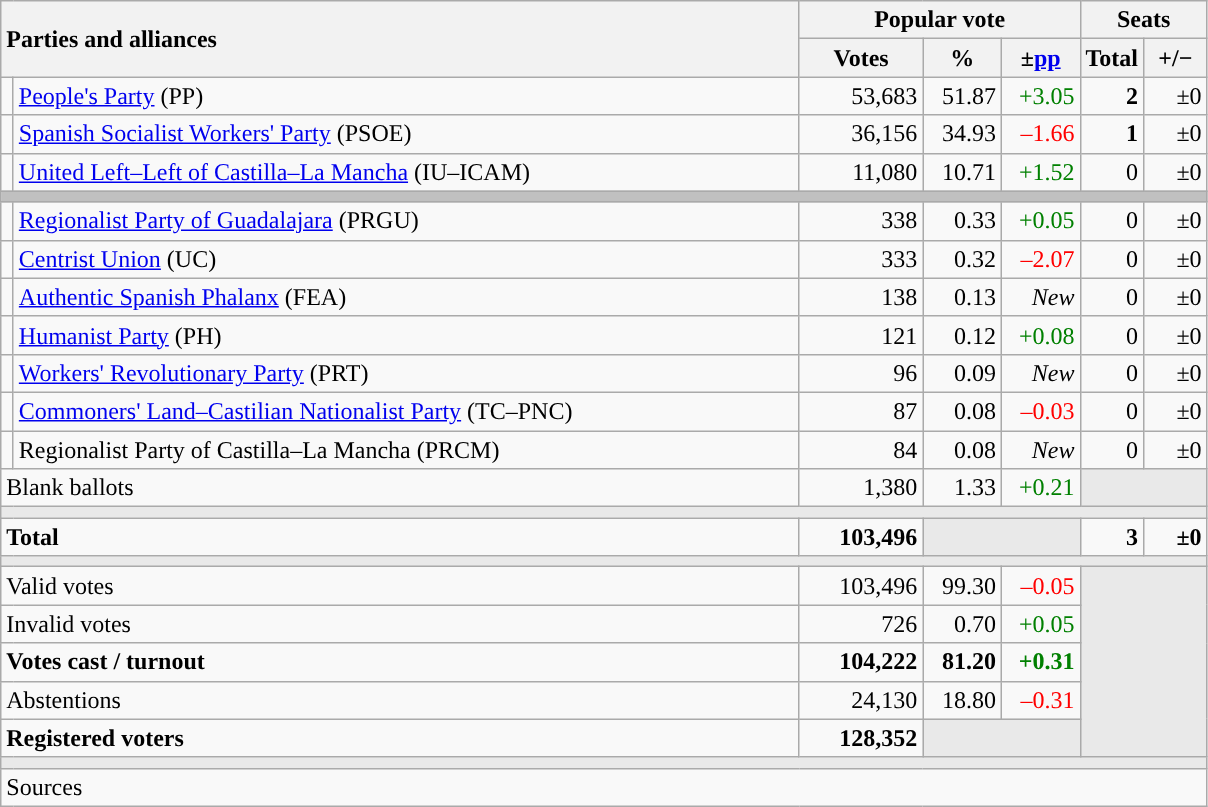<table class="wikitable" style="text-align:right;">
<tr>
<th style="text-align:left;" rowspan="2" colspan="2" width="525">Parties and alliances</th>
<th colspan="3">Popular vote</th>
<th colspan="2">Seats</th>
</tr>
<tr>
<th width="75">Votes</th>
<th width="45">%</th>
<th width="45">±<a href='#'>pp</a></th>
<th width="35">Total</th>
<th width="35">+/−</th>
</tr>
<tr>
<td width="1" style="color:inherit;background:"></td>
<td align="left"><a href='#'>People's Party</a> (PP)</td>
<td>53,683</td>
<td>51.87</td>
<td style="color:green;">+3.05</td>
<td><strong>2</strong></td>
<td>±0</td>
</tr>
<tr>
<td style="color:inherit;background:"></td>
<td align="left"><a href='#'>Spanish Socialist Workers' Party</a> (PSOE)</td>
<td>36,156</td>
<td>34.93</td>
<td style="color:red;">–1.66</td>
<td><strong>1</strong></td>
<td>±0</td>
</tr>
<tr>
<td style="color:inherit;background:"></td>
<td align="left"><a href='#'>United Left–Left of Castilla–La Mancha</a> (IU–ICAM)</td>
<td>11,080</td>
<td>10.71</td>
<td style="color:green;">+1.52</td>
<td>0</td>
<td>±0</td>
</tr>
<tr>
<td colspan="7" bgcolor="#C0C0C0"></td>
</tr>
<tr>
<td style="color:inherit;background:"></td>
<td align="left"><a href='#'>Regionalist Party of Guadalajara</a> (PRGU)</td>
<td>338</td>
<td>0.33</td>
<td style="color:green;">+0.05</td>
<td>0</td>
<td>±0</td>
</tr>
<tr>
<td style="color:inherit;background:"></td>
<td align="left"><a href='#'>Centrist Union</a> (UC)</td>
<td>333</td>
<td>0.32</td>
<td style="color:red;">–2.07</td>
<td>0</td>
<td>±0</td>
</tr>
<tr>
<td style="color:inherit;background:"></td>
<td align="left"><a href='#'>Authentic Spanish Phalanx</a> (FEA)</td>
<td>138</td>
<td>0.13</td>
<td><em>New</em></td>
<td>0</td>
<td>±0</td>
</tr>
<tr>
<td style="color:inherit;background:"></td>
<td align="left"><a href='#'>Humanist Party</a> (PH)</td>
<td>121</td>
<td>0.12</td>
<td style="color:green;">+0.08</td>
<td>0</td>
<td>±0</td>
</tr>
<tr>
<td style="color:inherit;background:"></td>
<td align="left"><a href='#'>Workers' Revolutionary Party</a> (PRT)</td>
<td>96</td>
<td>0.09</td>
<td><em>New</em></td>
<td>0</td>
<td>±0</td>
</tr>
<tr>
<td style="color:inherit;background:"></td>
<td align="left"><a href='#'>Commoners' Land–Castilian Nationalist Party</a> (TC–PNC)</td>
<td>87</td>
<td>0.08</td>
<td style="color:red;">–0.03</td>
<td>0</td>
<td>±0</td>
</tr>
<tr>
<td style="color:inherit;background:"></td>
<td align="left">Regionalist Party of Castilla–La Mancha (PRCM)</td>
<td>84</td>
<td>0.08</td>
<td><em>New</em></td>
<td>0</td>
<td>±0</td>
</tr>
<tr>
<td align="left" colspan="2">Blank ballots</td>
<td>1,380</td>
<td>1.33</td>
<td style="color:green;">+0.21</td>
<td bgcolor="#E9E9E9" colspan="2"></td>
</tr>
<tr>
<td colspan="7" bgcolor="#E9E9E9"></td>
</tr>
<tr style="font-weight:bold;">
<td align="left" colspan="2">Total</td>
<td>103,496</td>
<td bgcolor="#E9E9E9" colspan="2"></td>
<td>3</td>
<td>±0</td>
</tr>
<tr>
<td colspan="7" bgcolor="#E9E9E9"></td>
</tr>
<tr>
<td align="left" colspan="2">Valid votes</td>
<td>103,496</td>
<td>99.30</td>
<td style="color:red;">–0.05</td>
<td bgcolor="#E9E9E9" colspan="2" rowspan="5"></td>
</tr>
<tr>
<td align="left" colspan="2">Invalid votes</td>
<td>726</td>
<td>0.70</td>
<td style="color:green;">+0.05</td>
</tr>
<tr style="font-weight:bold;">
<td align="left" colspan="2">Votes cast / turnout</td>
<td>104,222</td>
<td>81.20</td>
<td style="color:green;">+0.31</td>
</tr>
<tr>
<td align="left" colspan="2">Abstentions</td>
<td>24,130</td>
<td>18.80</td>
<td style="color:red;">–0.31</td>
</tr>
<tr style="font-weight:bold;">
<td align="left" colspan="2">Registered voters</td>
<td>128,352</td>
<td bgcolor="#E9E9E9" colspan="2"></td>
</tr>
<tr>
<td colspan="7" bgcolor="#E9E9E9"></td>
</tr>
<tr>
<td align="left" colspan="7">Sources</td>
</tr>
</table>
